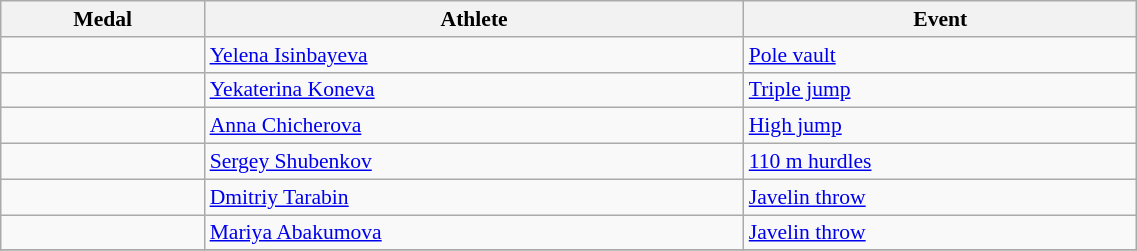<table class="wikitable" style="font-size:90%" width=60%>
<tr>
<th>Medal</th>
<th>Athlete</th>
<th>Event</th>
</tr>
<tr>
<td></td>
<td><a href='#'>Yelena Isinbayeva</a></td>
<td><a href='#'>Pole vault</a></td>
</tr>
<tr>
<td></td>
<td><a href='#'>Yekaterina Koneva</a></td>
<td><a href='#'>Triple jump</a></td>
</tr>
<tr>
<td></td>
<td><a href='#'>Anna Chicherova</a></td>
<td><a href='#'>High jump</a></td>
</tr>
<tr>
<td></td>
<td><a href='#'>Sergey Shubenkov</a></td>
<td><a href='#'>110 m hurdles</a></td>
</tr>
<tr>
<td></td>
<td><a href='#'>Dmitriy Tarabin</a></td>
<td><a href='#'>Javelin throw</a></td>
</tr>
<tr>
<td></td>
<td><a href='#'>Mariya Abakumova</a></td>
<td><a href='#'>Javelin throw</a></td>
</tr>
<tr>
</tr>
</table>
